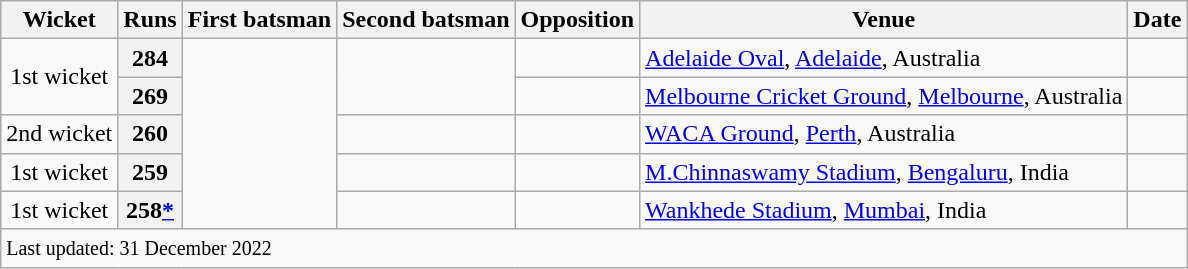<table class="wikitable plainrowheaders sortable">
<tr>
<th scope=col>Wicket</th>
<th scope=col>Runs</th>
<th scope=col>First batsman</th>
<th scope=col>Second batsman</th>
<th scope=col>Opposition</th>
<th scope=col>Venue</th>
<th scope=col>Date</th>
</tr>
<tr>
<td align=center rowspan=2>1st wicket</td>
<th scope=row style=text-align:center;>284</th>
<td rowspan=5></td>
<td rowspan=2></td>
<td></td>
<td><a href='#'>Adelaide Oval</a>, <a href='#'>Adelaide</a>, Australia</td>
<td><a href='#'></a></td>
</tr>
<tr>
<th scope=row style=text-align:center;>269</th>
<td></td>
<td><a href='#'>Melbourne Cricket Ground</a>, <a href='#'>Melbourne</a>, Australia</td>
<td><a href='#'></a></td>
</tr>
<tr>
<td align=center>2nd wicket</td>
<th scope=row style=text-align:center;>260</th>
<td></td>
<td></td>
<td><a href='#'>WACA Ground</a>, <a href='#'>Perth</a>, Australia</td>
<td><a href='#'></a></td>
</tr>
<tr>
<td align=center>1st wicket</td>
<th scope=row style=text-align:center;>259</th>
<td></td>
<td></td>
<td><a href='#'>M.Chinnaswamy Stadium</a>, <a href='#'>Bengaluru</a>, India</td>
<td><a href='#'></a></td>
</tr>
<tr>
<td align=center>1st wicket</td>
<th scope=row style=text-align:center;>258<a href='#'>*</a></th>
<td></td>
<td></td>
<td><a href='#'>Wankhede Stadium</a>, <a href='#'>Mumbai</a>, India</td>
<td><a href='#'></a></td>
</tr>
<tr class=sortbottom>
<td colspan=7><small>Last updated: 31 December 2022</small></td>
</tr>
</table>
